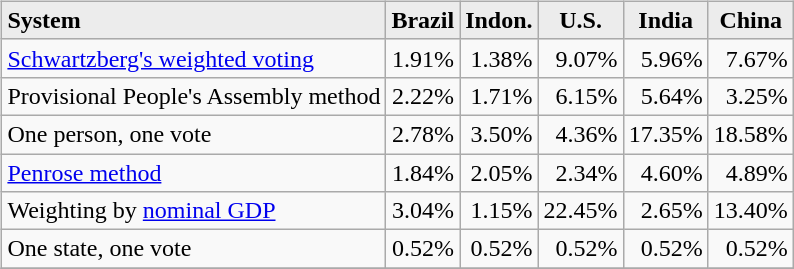<table class="wikitable" align="right" style="margin-left: 20px; margin-top: 5px; text-align:right;">
<tr bgcolor="#ececec" valign=top>
<td align=left><strong>System</strong></td>
<td align=center><strong>Brazil</strong></td>
<td align=center><strong>Indon.</strong></td>
<td align=center><strong>U.S.</strong></td>
<td align=center><strong>India</strong></td>
<td align=center><strong>China</strong></td>
</tr>
<tr --->
<td align=left><a href='#'>Schwartzberg's weighted voting</a></td>
<td>1.91%</td>
<td>1.38%</td>
<td>9.07%</td>
<td>5.96%</td>
<td>7.67%</td>
</tr>
<tr --->
<td align=left>Provisional People's Assembly method</td>
<td>2.22% </td>
<td>1.71% </td>
<td>6.15% </td>
<td>5.64% </td>
<td>3.25% </td>
</tr>
<tr --->
<td align=left>One person, one vote</td>
<td>2.78% </td>
<td>3.50% </td>
<td>4.36% </td>
<td>17.35% </td>
<td>18.58% </td>
</tr>
<tr --->
<td align=left><a href='#'>Penrose method</a></td>
<td>1.84%</td>
<td>2.05%</td>
<td>2.34%</td>
<td>4.60%</td>
<td>4.89%</td>
</tr>
<tr --->
<td align=left>Weighting by <a href='#'>nominal GDP</a> </td>
<td>3.04%</td>
<td>1.15%</td>
<td>22.45%</td>
<td>2.65%</td>
<td>13.40%</td>
</tr>
<tr --->
<td align=left>One state, one vote</td>
<td>0.52%</td>
<td>0.52%</td>
<td>0.52%</td>
<td>0.52%</td>
<td>0.52%</td>
</tr>
<tr --->
</tr>
</table>
